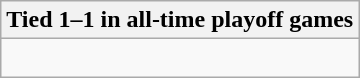<table class="wikitable collapsible collapsed">
<tr>
<th>Tied 1–1 in all-time playoff games</th>
</tr>
<tr>
<td><br>
</td>
</tr>
</table>
